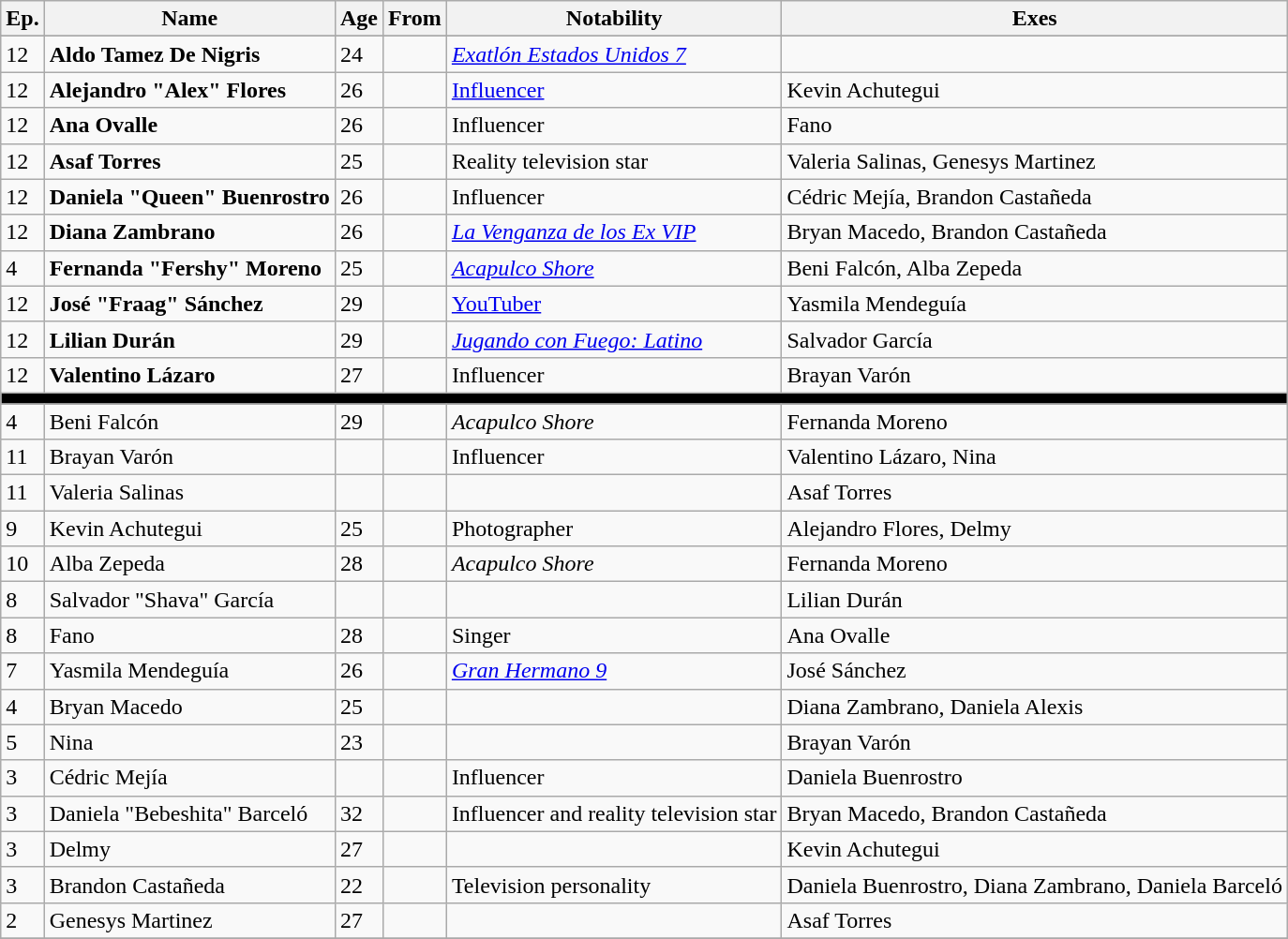<table class="wikitable sortable">
<tr>
<th>Ep.</th>
<th>Name</th>
<th>Age</th>
<th>From</th>
<th>Notability</th>
<th>Exes</th>
</tr>
<tr>
</tr>
<tr>
<td>12</td>
<td><strong>Aldo Tamez De Nigris</strong></td>
<td>24</td>
<td></td>
<td><a href='#'><em>Exatlón Estados Unidos 7</em></a></td>
<td></td>
</tr>
<tr>
<td>12</td>
<td><strong>Alejandro "Alex" Flores</strong></td>
<td>26</td>
<td></td>
<td><a href='#'>Influencer</a></td>
<td>Kevin Achutegui</td>
</tr>
<tr>
<td>12</td>
<td><strong>Ana Ovalle</strong></td>
<td>26</td>
<td></td>
<td>Influencer</td>
<td>Fano</td>
</tr>
<tr>
<td>12</td>
<td><strong>Asaf Torres</strong></td>
<td>25</td>
<td></td>
<td>Reality television star</td>
<td>Valeria Salinas, Genesys Martinez</td>
</tr>
<tr>
<td>12</td>
<td><strong>Daniela "Queen" Buenrostro</strong></td>
<td>26</td>
<td></td>
<td>Influencer</td>
<td>Cédric Mejía, Brandon Castañeda</td>
</tr>
<tr>
<td>12</td>
<td><strong>Diana Zambrano</strong></td>
<td>26</td>
<td></td>
<td><em><a href='#'>La Venganza de los Ex VIP</a></em></td>
<td>Bryan Macedo, Brandon Castañeda</td>
</tr>
<tr>
<td>4</td>
<td><strong>Fernanda "Fershy" Moreno</strong></td>
<td>25</td>
<td></td>
<td><em><a href='#'>Acapulco Shore</a></em></td>
<td>Beni Falcón, Alba Zepeda</td>
</tr>
<tr>
<td>12</td>
<td><strong>José "Fraag" Sánchez</strong></td>
<td>29</td>
<td></td>
<td><a href='#'>YouTuber</a></td>
<td>Yasmila Mendeguía</td>
</tr>
<tr>
<td>12</td>
<td><strong>Lilian Durán</strong></td>
<td>29</td>
<td></td>
<td><a href='#'><em>Jugando con Fuego: Latino</em></a></td>
<td>Salvador García</td>
</tr>
<tr>
<td>12</td>
<td><strong>Valentino Lázaro</strong></td>
<td>27</td>
<td></td>
<td>Influencer</td>
<td>Brayan Varón</td>
</tr>
<tr>
<th colspan="6" style="background:#000000;"></th>
</tr>
<tr>
<td>4</td>
<td>Beni Falcón</td>
<td>29</td>
<td></td>
<td><em>Acapulco Shore</em></td>
<td>Fernanda Moreno</td>
</tr>
<tr>
<td>11</td>
<td>Brayan Varón</td>
<td></td>
<td></td>
<td>Influencer</td>
<td>Valentino Lázaro, Nina</td>
</tr>
<tr>
<td>11</td>
<td>Valeria Salinas</td>
<td></td>
<td></td>
<td></td>
<td>Asaf Torres</td>
</tr>
<tr>
<td>9</td>
<td>Kevin Achutegui</td>
<td>25</td>
<td></td>
<td>Photographer</td>
<td>Alejandro Flores, Delmy</td>
</tr>
<tr>
<td>10</td>
<td>Alba Zepeda</td>
<td>28</td>
<td></td>
<td><em>Acapulco Shore</em></td>
<td>Fernanda Moreno</td>
</tr>
<tr>
<td>8</td>
<td>Salvador "Shava" García</td>
<td></td>
<td></td>
<td></td>
<td>Lilian Durán</td>
</tr>
<tr>
<td>8</td>
<td>Fano</td>
<td>28</td>
<td></td>
<td>Singer</td>
<td>Ana Ovalle</td>
</tr>
<tr>
<td>7</td>
<td>Yasmila Mendeguía</td>
<td>26</td>
<td></td>
<td><a href='#'><em>Gran Hermano 9</em></a></td>
<td>José Sánchez</td>
</tr>
<tr>
<td>4</td>
<td>Bryan Macedo</td>
<td>25</td>
<td></td>
<td></td>
<td>Diana Zambrano, Daniela Alexis</td>
</tr>
<tr>
<td>5</td>
<td>Nina</td>
<td>23</td>
<td></td>
<td></td>
<td>Brayan Varón</td>
</tr>
<tr>
<td>3</td>
<td>Cédric Mejía</td>
<td></td>
<td></td>
<td>Influencer</td>
<td>Daniela Buenrostro</td>
</tr>
<tr>
<td>3</td>
<td>Daniela "Bebeshita" Barceló</td>
<td>32</td>
<td></td>
<td>Influencer and reality television star</td>
<td>Bryan Macedo, Brandon Castañeda</td>
</tr>
<tr>
<td>3</td>
<td>Delmy</td>
<td>27</td>
<td></td>
<td></td>
<td>Kevin Achutegui</td>
</tr>
<tr>
<td>3</td>
<td>Brandon Castañeda</td>
<td>22</td>
<td></td>
<td>Television personality</td>
<td>Daniela Buenrostro, Diana Zambrano, Daniela Barceló</td>
</tr>
<tr>
<td>2</td>
<td>Genesys Martinez</td>
<td>27</td>
<td></td>
<td></td>
<td>Asaf Torres</td>
</tr>
<tr>
</tr>
</table>
